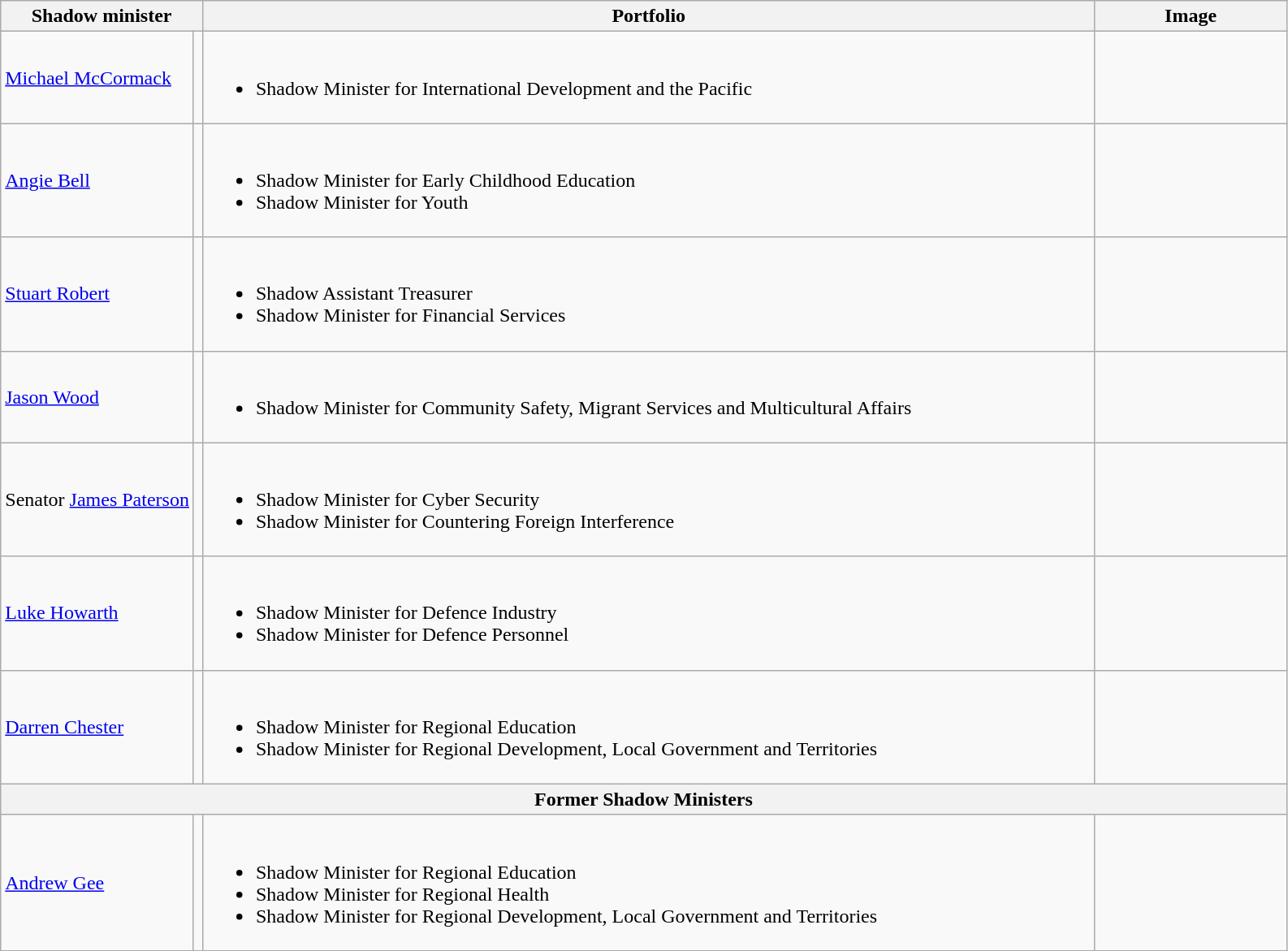<table class="wikitable">
<tr>
<th width=80 colspan="2">Shadow minister</th>
<th width=725>Portfolio</th>
<th width=150>Image</th>
</tr>
<tr>
<td><a href='#'>Michael McCormack</a> </td>
<td></td>
<td><br><ul><li>Shadow Minister for International Development and the Pacific</li></ul></td>
<td></td>
</tr>
<tr>
<td><a href='#'>Angie Bell</a> </td>
<td></td>
<td><br><ul><li>Shadow Minister for Early Childhood Education</li><li>Shadow Minister for Youth</li></ul></td>
<td></td>
</tr>
<tr>
<td><a href='#'>Stuart Robert</a> </td>
<td></td>
<td><br><ul><li>Shadow Assistant Treasurer</li><li>Shadow Minister for Financial Services</li></ul></td>
<td></td>
</tr>
<tr>
<td><a href='#'>Jason Wood</a> </td>
<td></td>
<td><br><ul><li>Shadow Minister for Community Safety, Migrant Services and Multicultural Affairs</li></ul></td>
<td></td>
</tr>
<tr>
<td>Senator <a href='#'>James Paterson</a></td>
<td></td>
<td><br><ul><li>Shadow Minister for Cyber Security</li><li>Shadow Minister for Countering Foreign Interference</li></ul></td>
<td></td>
</tr>
<tr>
<td><a href='#'>Luke Howarth</a> </td>
<td></td>
<td><br><ul><li>Shadow Minister for Defence Industry</li><li>Shadow Minister for Defence Personnel</li></ul></td>
<td></td>
</tr>
<tr>
<td><a href='#'>Darren Chester</a> </td>
<td></td>
<td><br><ul><li>Shadow Minister for Regional Education </li><li>Shadow Minister for Regional Development, Local Government and Territories </li></ul></td>
<td></td>
</tr>
<tr>
<th colspan="4">Former Shadow Ministers</th>
</tr>
<tr>
<td><a href='#'>Andrew Gee</a> </td>
<td></td>
<td><br><ul><li>Shadow Minister for Regional Education </li><li>Shadow Minister for Regional Health </li><li>Shadow Minister for Regional Development, Local Government and Territories </li></ul></td>
<td></td>
</tr>
</table>
